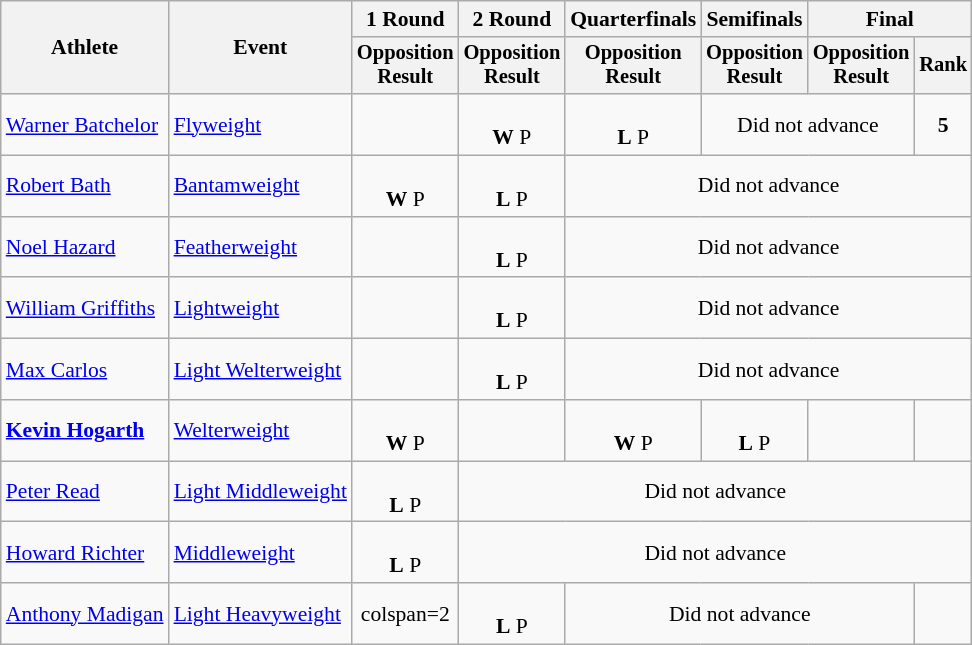<table class="wikitable" style="font-size:90%">
<tr>
<th rowspan="2">Athlete</th>
<th rowspan="2">Event</th>
<th>1 Round</th>
<th>2 Round</th>
<th>Quarterfinals</th>
<th>Semifinals</th>
<th colspan=2>Final</th>
</tr>
<tr style="font-size:95%">
<th>Opposition<br>Result</th>
<th>Opposition<br>Result</th>
<th>Opposition<br>Result</th>
<th>Opposition<br>Result</th>
<th>Opposition<br>Result</th>
<th>Rank</th>
</tr>
<tr align=center>
<td align=left><a href='#'>Warner Batchelor</a></td>
<td align=left><a href='#'>Flyweight</a></td>
<td></td>
<td><br><strong>W</strong> P</td>
<td><br><strong>L</strong> P</td>
<td colspan=2>Did not advance</td>
<td><strong>5</strong></td>
</tr>
<tr align=center>
<td align=left><a href='#'>Robert Bath</a></td>
<td align=left><a href='#'>Bantamweight</a></td>
<td><br><strong>W</strong> P</td>
<td><br><strong>L</strong> P</td>
<td colspan=4>Did not advance</td>
</tr>
<tr align=center>
<td align=left><a href='#'>Noel Hazard</a></td>
<td align=left><a href='#'>Featherweight</a></td>
<td></td>
<td><br><strong>L</strong> P</td>
<td colspan=4>Did not advance</td>
</tr>
<tr align=center>
<td align=left><a href='#'>William Griffiths</a></td>
<td align=left><a href='#'>Lightweight</a></td>
<td></td>
<td><br><strong>L</strong> P</td>
<td colspan=4>Did not advance</td>
</tr>
<tr align=center>
<td align=left><a href='#'>Max Carlos</a></td>
<td align=left><a href='#'>Light Welterweight</a></td>
<td></td>
<td><br><strong>L</strong> P</td>
<td colspan=4>Did not advance</td>
</tr>
<tr align=center>
<td align=left><strong><a href='#'>Kevin Hogarth</a></strong></td>
<td align=left><a href='#'>Welterweight</a></td>
<td><br><strong>W</strong> P</td>
<td></td>
<td><br><strong>W</strong> P</td>
<td><br><strong>L</strong> P</td>
<td></td>
<td></td>
</tr>
<tr align=center>
<td align=left><a href='#'>Peter Read</a></td>
<td align=left><a href='#'>Light Middleweight</a></td>
<td><br><strong>L</strong> P</td>
<td colspan=5>Did not advance</td>
</tr>
<tr align=center>
<td align=left><a href='#'>Howard Richter</a></td>
<td align=left><a href='#'>Middleweight</a></td>
<td><br><strong>L</strong> P</td>
<td colspan=5>Did not advance</td>
</tr>
<tr align=center>
<td align=left><a href='#'>Anthony Madigan</a></td>
<td align=left><a href='#'>Light Heavyweight</a></td>
<td>colspan=2 </td>
<td><br><strong>L</strong> P</td>
<td colspan=3>Did not advance</td>
</tr>
</table>
